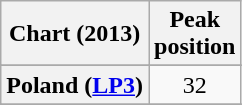<table class="wikitable sortable plainrowheaders">
<tr>
<th>Chart (2013)</th>
<th>Peak<br>position</th>
</tr>
<tr>
</tr>
<tr>
</tr>
<tr>
<th scope="row">Poland (<a href='#'>LP3</a>)</th>
<td align="center">32</td>
</tr>
<tr>
</tr>
<tr>
</tr>
</table>
